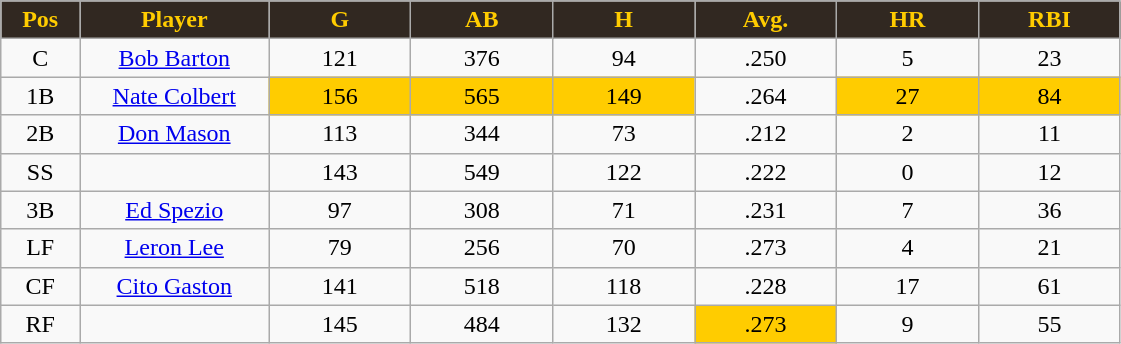<table class="wikitable sortable">
<tr>
<th style="background:#312821; color:#FFCC00" width="5%">Pos</th>
<th style="background:#312821; color:#FFCC00" width="12%">Player</th>
<th style="background:#312821; color:#FFCC00" width="9%">G</th>
<th style="background:#312821; color:#FFCC00" width="9%">AB</th>
<th style="background:#312821; color:#FFCC00" width="9%">H</th>
<th style="background:#312821; color:#FFCC00" width="9%">Avg.</th>
<th style="background:#312821; color:#FFCC00" width="9%">HR</th>
<th style="background:#312821; color:#FFCC00" width="9%">RBI</th>
</tr>
<tr align="center">
<td>C</td>
<td><a href='#'>Bob Barton</a></td>
<td>121</td>
<td>376</td>
<td>94</td>
<td>.250</td>
<td>5</td>
<td>23</td>
</tr>
<tr align=center>
<td>1B</td>
<td><a href='#'>Nate Colbert</a></td>
<td bgcolor="#FFCC00">156</td>
<td bgcolor="FFCC00">565</td>
<td bgcolor="#FFCC00">149</td>
<td>.264</td>
<td bgcolor="#FFCC00">27</td>
<td bgcolor="#FFCC00">84</td>
</tr>
<tr align=center>
<td>2B</td>
<td><a href='#'>Don Mason</a></td>
<td>113</td>
<td>344</td>
<td>73</td>
<td>.212</td>
<td>2</td>
<td>11</td>
</tr>
<tr align=center>
<td>SS</td>
<td></td>
<td>143</td>
<td>549</td>
<td>122</td>
<td>.222</td>
<td>0</td>
<td>12</td>
</tr>
<tr align="center">
<td>3B</td>
<td><a href='#'>Ed Spezio</a></td>
<td>97</td>
<td>308</td>
<td>71</td>
<td>.231</td>
<td>7</td>
<td>36</td>
</tr>
<tr align=center>
<td>LF</td>
<td><a href='#'>Leron Lee</a></td>
<td>79</td>
<td>256</td>
<td>70</td>
<td>.273</td>
<td>4</td>
<td>21</td>
</tr>
<tr align=center>
<td>CF</td>
<td><a href='#'>Cito Gaston</a></td>
<td>141</td>
<td>518</td>
<td>118</td>
<td>.228</td>
<td>17</td>
<td>61</td>
</tr>
<tr align=center>
<td>RF</td>
<td></td>
<td>145</td>
<td>484</td>
<td>132</td>
<td bgcolor="#FFCC00">.273</td>
<td>9</td>
<td>55</td>
</tr>
</table>
